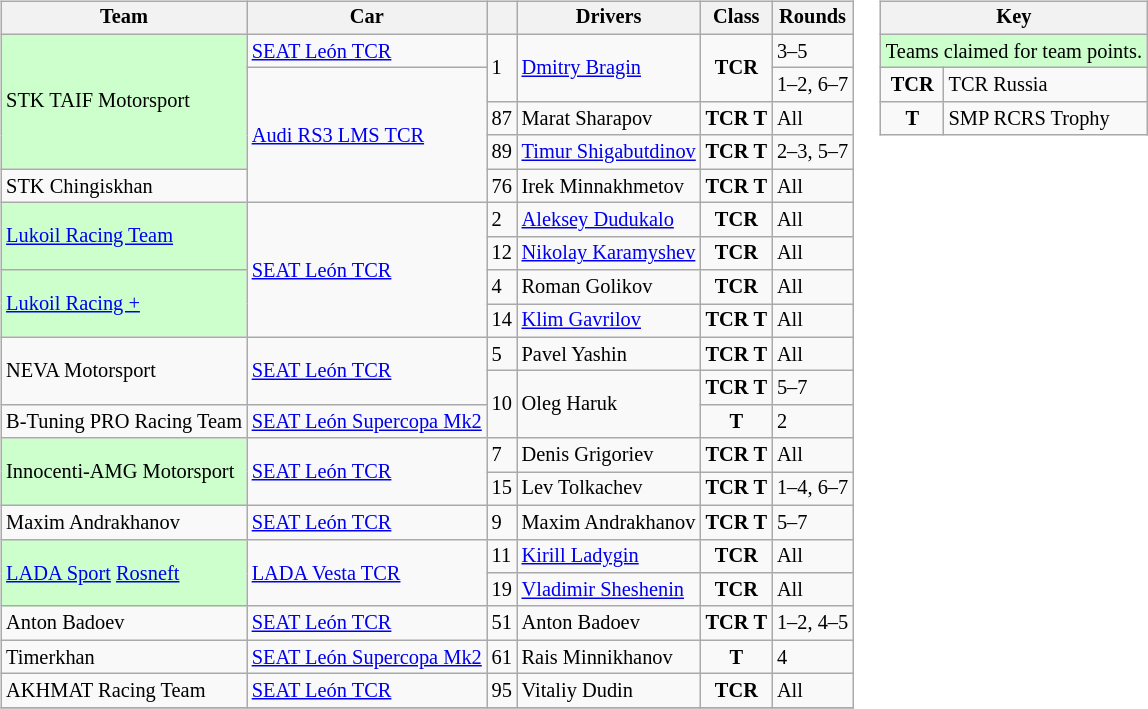<table>
<tr>
<td><br><table class="wikitable" style="font-size: 85%">
<tr>
<th>Team</th>
<th>Car</th>
<th></th>
<th>Drivers</th>
<th>Class</th>
<th>Rounds</th>
</tr>
<tr>
<td style="background:#ccffcc;" rowspan=4>STK TAIF Motorsport</td>
<td><a href='#'>SEAT León TCR</a></td>
<td rowspan=2>1</td>
<td rowspan=2><a href='#'>Dmitry Bragin</a></td>
<td rowspan=2 align=center><strong><span>TCR</span></strong></td>
<td>3–5</td>
</tr>
<tr>
<td rowspan=4><a href='#'>Audi RS3 LMS TCR</a></td>
<td>1–2, 6–7</td>
</tr>
<tr>
<td>87</td>
<td>Marat Sharapov</td>
<td align=center><strong><span>TCR</span></strong> <strong><span>T</span></strong></td>
<td>All</td>
</tr>
<tr>
<td>89</td>
<td><a href='#'>Timur Shigabutdinov</a></td>
<td align=center><strong><span>TCR</span></strong> <strong><span>T</span></strong></td>
<td>2–3, 5–7</td>
</tr>
<tr>
<td>STK Chingiskhan</td>
<td>76</td>
<td>Irek Minnakhmetov</td>
<td align=center><strong><span>TCR</span></strong> <strong><span>T</span></strong></td>
<td>All</td>
</tr>
<tr>
<td style="background:#ccffcc;" rowspan=2><a href='#'>Lukoil Racing Team</a></td>
<td rowspan=4><a href='#'>SEAT León TCR</a></td>
<td>2</td>
<td><a href='#'>Aleksey Dudukalo</a></td>
<td align=center><strong><span>TCR</span></strong></td>
<td>All</td>
</tr>
<tr>
<td>12</td>
<td><a href='#'>Nikolay Karamyshev</a></td>
<td align=center><strong><span>TCR</span></strong></td>
<td>All</td>
</tr>
<tr>
<td style="background:#ccffcc;" rowspan=2><a href='#'>Lukoil Racing +</a></td>
<td>4</td>
<td>Roman Golikov</td>
<td align=center><strong><span>TCR</span></strong></td>
<td>All</td>
</tr>
<tr>
<td>14</td>
<td><a href='#'>Klim Gavrilov</a></td>
<td align=center><strong><span>TCR</span></strong> <strong><span>T</span></strong></td>
<td>All</td>
</tr>
<tr>
<td rowspan=2>NEVA Motorsport</td>
<td rowspan=2><a href='#'>SEAT León TCR</a></td>
<td>5</td>
<td>Pavel Yashin</td>
<td align=center><strong><span>TCR</span></strong> <strong><span>T</span></strong></td>
<td>All</td>
</tr>
<tr>
<td rowspan=2>10</td>
<td rowspan=2>Oleg Haruk</td>
<td align=center><strong><span>TCR</span></strong> <strong><span>T</span></strong></td>
<td>5–7</td>
</tr>
<tr>
<td>B-Tuning PRO Racing Team</td>
<td><a href='#'>SEAT León Supercopa Mk2</a></td>
<td align=center><strong><span>T</span></strong></td>
<td>2</td>
</tr>
<tr>
<td style="background:#ccffcc;" rowspan=2>Innocenti-AMG Motorsport</td>
<td rowspan=2><a href='#'>SEAT León TCR</a></td>
<td>7</td>
<td>Denis Grigoriev</td>
<td align=center><strong><span>TCR</span></strong> <strong><span>T</span></strong></td>
<td>All</td>
</tr>
<tr>
<td>15</td>
<td>Lev Tolkachev</td>
<td align=center><strong><span>TCR</span></strong> <strong><span>T</span></strong></td>
<td>1–4, 6–7</td>
</tr>
<tr>
<td>Maxim Andrakhanov</td>
<td><a href='#'>SEAT León TCR</a></td>
<td>9</td>
<td>Maxim Andrakhanov</td>
<td align=center><strong><span>TCR</span></strong> <strong><span>T</span></strong></td>
<td>5–7</td>
</tr>
<tr>
<td style="background:#ccffcc;" rowspan=2><a href='#'>LADA Sport</a> <a href='#'>Rosneft</a></td>
<td rowspan=2><a href='#'>LADA Vesta TCR</a></td>
<td>11</td>
<td><a href='#'>Kirill Ladygin</a></td>
<td align=center><strong><span>TCR</span></strong></td>
<td>All</td>
</tr>
<tr>
<td>19</td>
<td><a href='#'>Vladimir Sheshenin</a></td>
<td align=center><strong><span>TCR</span></strong></td>
<td>All</td>
</tr>
<tr>
<td>Anton Badoev</td>
<td><a href='#'>SEAT León TCR</a></td>
<td>51</td>
<td>Anton Badoev</td>
<td align=center><strong><span>TCR</span></strong> <strong><span>T</span></strong></td>
<td>1–2, 4–5</td>
</tr>
<tr>
<td>Timerkhan</td>
<td><a href='#'>SEAT León Supercopa Mk2</a></td>
<td>61</td>
<td>Rais Minnikhanov</td>
<td align="center"><strong><span>T</span></strong></td>
<td>4</td>
</tr>
<tr>
<td>AKHMAT Racing Team</td>
<td><a href='#'>SEAT León TCR</a></td>
<td>95</td>
<td>Vitaliy Dudin</td>
<td align=center><strong><span>TCR</span></strong></td>
<td>All</td>
</tr>
<tr>
</tr>
</table>
</td>
<td valign="top"><br><table class="wikitable" style="font-size: 85%">
<tr>
<th colspan=2>Key</th>
</tr>
<tr>
<td colspan=2 style="background:#ccffcc;">Teams claimed for team points.</td>
</tr>
<tr>
<td align=center><strong><span>TCR</span></strong></td>
<td>TCR Russia</td>
</tr>
<tr>
<td align=center><strong><span>T</span></strong></td>
<td>SMP RCRS Trophy</td>
</tr>
</table>
</td>
</tr>
</table>
